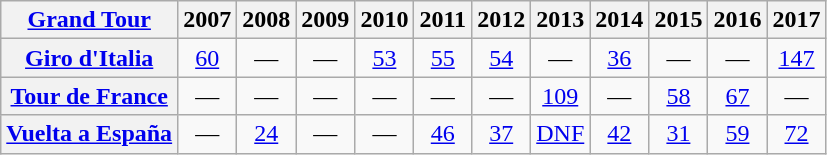<table class="wikitable plainrowheaders">
<tr>
<th scope="col"><a href='#'>Grand Tour</a></th>
<th scope="col">2007</th>
<th scope="col">2008</th>
<th scope="col">2009</th>
<th scope="col">2010</th>
<th scope="col">2011</th>
<th scope="col">2012</th>
<th scope="col">2013</th>
<th scope="col">2014</th>
<th scope="col">2015</th>
<th scope="col">2016</th>
<th scope="col">2017</th>
</tr>
<tr style="text-align:center;">
<th scope="row"> <a href='#'>Giro d'Italia</a></th>
<td><a href='#'>60</a></td>
<td>—</td>
<td>—</td>
<td><a href='#'>53</a></td>
<td><a href='#'>55</a></td>
<td><a href='#'>54</a></td>
<td>—</td>
<td><a href='#'>36</a></td>
<td>—</td>
<td>—</td>
<td><a href='#'>147</a></td>
</tr>
<tr style="text-align:center;">
<th scope="row"> <a href='#'>Tour de France</a></th>
<td>—</td>
<td>—</td>
<td>—</td>
<td>—</td>
<td>—</td>
<td>—</td>
<td><a href='#'>109</a></td>
<td>—</td>
<td><a href='#'>58</a></td>
<td><a href='#'>67</a></td>
<td>—</td>
</tr>
<tr style="text-align:center;">
<th scope="row"> <a href='#'>Vuelta a España</a></th>
<td>—</td>
<td><a href='#'>24</a></td>
<td>—</td>
<td>—</td>
<td><a href='#'>46</a></td>
<td><a href='#'>37</a></td>
<td><a href='#'>DNF</a></td>
<td><a href='#'>42</a></td>
<td><a href='#'>31</a></td>
<td><a href='#'>59</a></td>
<td><a href='#'>72</a></td>
</tr>
</table>
